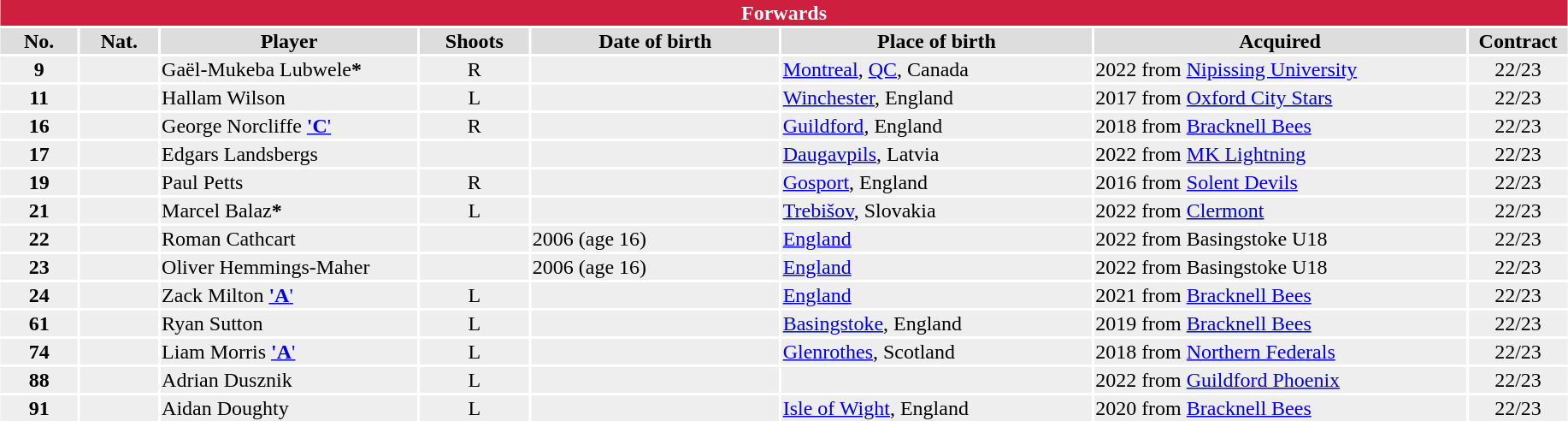<table class="toccolours"  style="width:97%; clear:both; margin:1.5em auto; text-align:center;">
<tr>
<th colspan="11" style="background:#ce1f3e; color:#FFFFFF;">Forwards</th>
</tr>
<tr style="background:#ddd;">
<th width=5%>No.</th>
<th width=5%>Nat.</th>
<th !width=22%>Player</th>
<th width=7%>Shoots</th>
<th width=16%>Date of birth</th>
<th width=20%>Place of birth</th>
<th width=24%>Acquired</th>
<td><strong>Contract</strong></td>
</tr>
<tr style="background:#eee;">
<td><strong>9</strong></td>
<td></td>
<td align=left>Gaël-Mukeba Lubwele<strong>*</strong></td>
<td>R</td>
<td align=left></td>
<td align=left><a href='#'>Montreal</a>, <a href='#'>QC</a>, Canada</td>
<td align=left>2022 from <a href='#'>Nipissing University</a></td>
<td>22/23</td>
</tr>
<tr style="background:#eee;">
<td><strong>11</strong></td>
<td></td>
<td align=left>Hallam Wilson</td>
<td>L</td>
<td align=left></td>
<td align=left><a href='#'>Winchester</a>, England</td>
<td align=left>2017 from <a href='#'>Oxford City Stars</a></td>
<td>22/23</td>
</tr>
<tr style="background:#eee;">
<td><strong>16</strong></td>
<td></td>
<td align=left>George Norcliffe <a href='#'><strong>'C</strong>'</a></td>
<td>R</td>
<td align=left></td>
<td align=left><a href='#'>Guildford</a>, England</td>
<td align=left>2018 from <a href='#'>Bracknell Bees</a></td>
<td>22/23</td>
</tr>
<tr style="background:#eee;">
<td><strong>17</strong></td>
<td></td>
<td align=left>Edgars Landsbergs</td>
<td></td>
<td align=left></td>
<td align=left><a href='#'>Daugavpils</a>, Latvia</td>
<td align=left>2022 from <a href='#'>MK Lightning</a></td>
<td>22/23</td>
</tr>
<tr style="background:#eee;">
<td><strong>19</strong></td>
<td></td>
<td align=left>Paul Petts</td>
<td>R</td>
<td align=left></td>
<td align=left><a href='#'>Gosport</a>, England</td>
<td align=left>2016 from <a href='#'>Solent Devils</a></td>
<td>22/23</td>
</tr>
<tr style="background:#eee;">
<td><strong>21</strong></td>
<td></td>
<td align=left>Marcel Balaz<strong>*</strong></td>
<td>L</td>
<td align=left></td>
<td align=left><a href='#'>Trebišov</a>, Slovakia</td>
<td align=left>2022 from <a href='#'>Clermont</a></td>
<td>22/23</td>
</tr>
<tr style="background:#eee;">
<td><strong>22</strong></td>
<td></td>
<td align=left>Roman Cathcart</td>
<td></td>
<td align=left>2006 (age 16)</td>
<td align=left><a href='#'>England</a></td>
<td align=left>2022 from Basingstoke U18</td>
<td>22/23</td>
</tr>
<tr style="background:#eee;">
<td><strong>23</strong></td>
<td></td>
<td align=left>Oliver Hemmings-Maher</td>
<td></td>
<td align=left>2006 (age 16)</td>
<td align=left><a href='#'>England</a></td>
<td align=left>2022 from Basingstoke U18</td>
<td>22/23</td>
</tr>
<tr style="background:#eee;">
<td><strong>24</strong></td>
<td></td>
<td align=left>Zack Milton <a href='#'><strong>'A</strong>'</a></td>
<td>L</td>
<td align=left></td>
<td align=left><a href='#'>England</a></td>
<td align=left>2021 from <a href='#'>Bracknell Bees</a></td>
<td>22/23</td>
</tr>
<tr style="background:#eee;">
<td><strong>61</strong></td>
<td></td>
<td align=left>Ryan Sutton</td>
<td>L</td>
<td align=left></td>
<td align=left><a href='#'>Basingstoke</a>, England</td>
<td align=left>2019 from <a href='#'>Bracknell Bees</a></td>
<td>22/23</td>
</tr>
<tr style="background:#eee;">
<td><strong>74</strong></td>
<td></td>
<td align=left>Liam Morris <a href='#'><strong>'A</strong>'</a></td>
<td>L</td>
<td align=left></td>
<td align=left><a href='#'>Glenrothes</a>, Scotland</td>
<td align=left>2018 from <a href='#'>Northern Federals</a></td>
<td>22/23</td>
</tr>
<tr style="background:#eee;">
<td><strong>88</strong></td>
<td></td>
<td align=left>Adrian Dusznik</td>
<td>L</td>
<td align=left></td>
<td align=left></td>
<td align=left>2022 from <a href='#'>Guildford Phoenix</a></td>
<td>22/23</td>
</tr>
<tr style="background:#eee;">
<td><strong>91</strong></td>
<td></td>
<td align=left>Aidan Doughty</td>
<td>L</td>
<td align=left></td>
<td align=left><a href='#'>Isle of Wight</a>, England</td>
<td align=left>2020 from <a href='#'>Bracknell Bees</a></td>
<td>22/23</td>
</tr>
</table>
